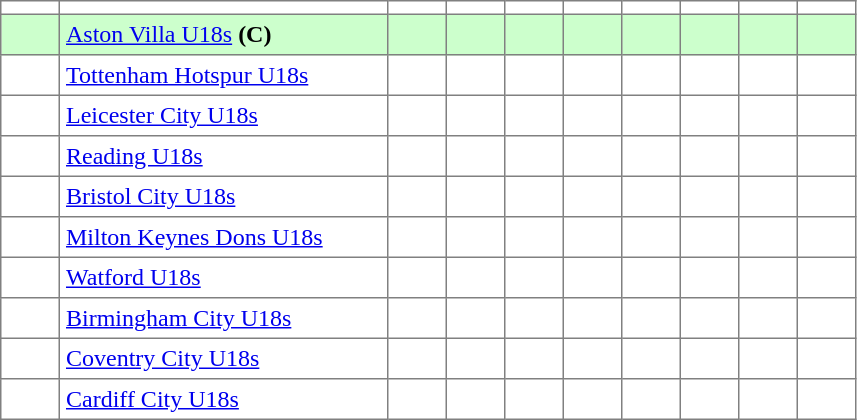<table class="toccolours" border="1" cellpadding="4" cellspacing="0" style="border-collapse: collapse; margin:0;">
<tr>
<th width=30></th>
<th width=210></th>
<th width=30></th>
<th width=30></th>
<th width=30></th>
<th width=30></th>
<th width=30></th>
<th width=30></th>
<th width=30></th>
<th width=30></th>
</tr>
<tr bgcolor=#ccffcc>
<td></td>
<td><a href='#'>Aston Villa U18s</a> <strong>(C)</strong></td>
<td></td>
<td></td>
<td></td>
<td></td>
<td></td>
<td></td>
<td></td>
<td></td>
</tr>
<tr>
<td></td>
<td><a href='#'>Tottenham Hotspur U18s</a></td>
<td></td>
<td></td>
<td></td>
<td></td>
<td></td>
<td></td>
<td></td>
<td></td>
</tr>
<tr>
<td></td>
<td><a href='#'>Leicester City U18s</a></td>
<td></td>
<td></td>
<td></td>
<td></td>
<td></td>
<td></td>
<td></td>
<td></td>
</tr>
<tr>
<td></td>
<td><a href='#'>Reading U18s</a></td>
<td></td>
<td></td>
<td></td>
<td></td>
<td></td>
<td></td>
<td></td>
<td></td>
</tr>
<tr>
<td></td>
<td><a href='#'>Bristol City U18s</a></td>
<td></td>
<td></td>
<td></td>
<td></td>
<td></td>
<td></td>
<td></td>
<td></td>
</tr>
<tr>
<td></td>
<td><a href='#'>Milton Keynes Dons U18s</a></td>
<td></td>
<td></td>
<td></td>
<td></td>
<td></td>
<td></td>
<td></td>
<td></td>
</tr>
<tr>
<td></td>
<td><a href='#'>Watford U18s</a></td>
<td></td>
<td></td>
<td></td>
<td></td>
<td></td>
<td></td>
<td></td>
<td></td>
</tr>
<tr>
<td></td>
<td><a href='#'>Birmingham City U18s</a></td>
<td></td>
<td></td>
<td></td>
<td></td>
<td></td>
<td></td>
<td></td>
<td></td>
</tr>
<tr>
<td></td>
<td><a href='#'>Coventry City U18s</a></td>
<td></td>
<td></td>
<td></td>
<td></td>
<td></td>
<td></td>
<td></td>
<td></td>
</tr>
<tr>
<td></td>
<td><a href='#'>Cardiff City U18s</a></td>
<td></td>
<td></td>
<td></td>
<td></td>
<td></td>
<td></td>
<td></td>
<td></td>
</tr>
</table>
